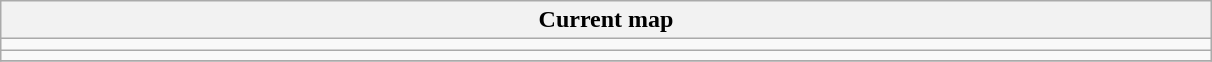<table class="wikitable collapsible" style="width:808px;">
<tr>
<th>Current map</th>
</tr>
<tr>
<td></td>
</tr>
<tr>
<td></td>
</tr>
<tr>
</tr>
</table>
